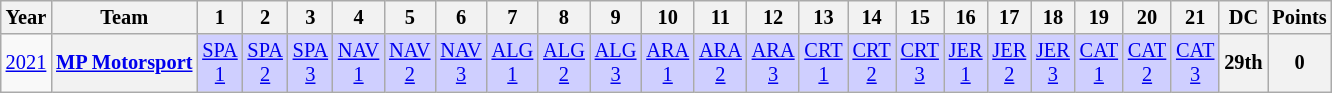<table class="wikitable" style="text-align:center; font-size:85%">
<tr>
<th>Year</th>
<th>Team</th>
<th>1</th>
<th>2</th>
<th>3</th>
<th>4</th>
<th>5</th>
<th>6</th>
<th>7</th>
<th>8</th>
<th>9</th>
<th>10</th>
<th>11</th>
<th>12</th>
<th>13</th>
<th>14</th>
<th>15</th>
<th>16</th>
<th>17</th>
<th>18</th>
<th>19</th>
<th>20</th>
<th>21</th>
<th>DC</th>
<th>Points</th>
</tr>
<tr>
<td><a href='#'>2021</a></td>
<th nowrap><a href='#'>MP Motorsport</a></th>
<td style="background:#CFCFFF;"><a href='#'>SPA<br>1</a><br></td>
<td style="background:#CFCFFF;"><a href='#'>SPA<br>2</a><br></td>
<td style="background:#CFCFFF;"><a href='#'>SPA<br>3</a><br></td>
<td style="background:#CFCFFF;"><a href='#'>NAV<br>1</a><br></td>
<td style="background:#CFCFFF;"><a href='#'>NAV<br>2</a><br></td>
<td style="background:#CFCFFF;"><a href='#'>NAV<br>3</a><br></td>
<td style="background:#CFCFFF;"><a href='#'>ALG<br>1</a><br></td>
<td style="background:#CFCFFF;"><a href='#'>ALG<br>2</a><br></td>
<td style="background:#CFCFFF;"><a href='#'>ALG<br>3</a><br></td>
<td style="background:#CFCFFF;"><a href='#'>ARA<br>1</a><br></td>
<td style="background:#CFCFFF;"><a href='#'>ARA<br>2</a><br></td>
<td style="background:#CFCFFF;"><a href='#'>ARA<br>3</a><br></td>
<td style="background:#CFCFFF;"><a href='#'>CRT<br>1</a><br></td>
<td style="background:#CFCFFF;"><a href='#'>CRT<br>2</a><br></td>
<td style="background:#CFCFFF;"><a href='#'>CRT<br>3</a><br></td>
<td style="background:#CFCFFF;"><a href='#'>JER<br>1</a><br></td>
<td style="background:#CFCFFF;"><a href='#'>JER<br>2</a><br></td>
<td style="background:#CFCFFF;"><a href='#'>JER<br>3</a><br></td>
<td style="background:#CFCFFF;"><a href='#'>CAT<br>1</a><br></td>
<td style="background:#CFCFFF;"><a href='#'>CAT<br>2</a><br></td>
<td style="background:#CFCFFF;"><a href='#'>CAT<br>3</a><br></td>
<th>29th</th>
<th>0</th>
</tr>
</table>
